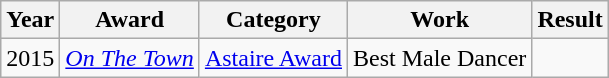<table class="wikitable">
<tr>
<th>Year</th>
<th>Award</th>
<th>Category</th>
<th>Work</th>
<th>Result</th>
</tr>
<tr>
<td>2015</td>
<td><em><a href='#'>On The Town</a></em></td>
<td><a href='#'>Astaire Award</a></td>
<td>Best Male Dancer</td>
<td></td>
</tr>
</table>
